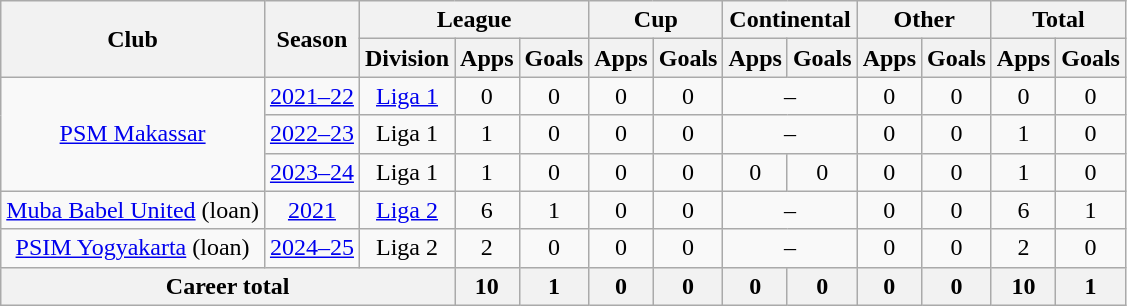<table class="wikitable" style="text-align:center">
<tr>
<th rowspan="2">Club</th>
<th rowspan="2">Season</th>
<th colspan="3">League</th>
<th colspan="2">Cup</th>
<th colspan="2">Continental</th>
<th colspan="2">Other</th>
<th colspan="2">Total</th>
</tr>
<tr>
<th>Division</th>
<th>Apps</th>
<th>Goals</th>
<th>Apps</th>
<th>Goals</th>
<th>Apps</th>
<th>Goals</th>
<th>Apps</th>
<th>Goals</th>
<th>Apps</th>
<th>Goals</th>
</tr>
<tr>
<td rowspan="3"><a href='#'>PSM Makassar</a></td>
<td><a href='#'>2021–22</a></td>
<td><a href='#'>Liga 1</a></td>
<td>0</td>
<td>0</td>
<td>0</td>
<td>0</td>
<td colspan="2">–</td>
<td>0</td>
<td>0</td>
<td>0</td>
<td>0</td>
</tr>
<tr>
<td><a href='#'>2022–23</a></td>
<td rowspan="1" valign="center">Liga 1</td>
<td>1</td>
<td>0</td>
<td>0</td>
<td>0</td>
<td colspan=2>–</td>
<td>0</td>
<td>0</td>
<td>1</td>
<td>0</td>
</tr>
<tr>
<td><a href='#'>2023–24</a></td>
<td>Liga 1</td>
<td>1</td>
<td>0</td>
<td>0</td>
<td>0</td>
<td>0</td>
<td>0</td>
<td>0</td>
<td>0</td>
<td>1</td>
<td>0</td>
</tr>
<tr>
<td><a href='#'>Muba Babel United</a> (loan)</td>
<td><a href='#'>2021</a></td>
<td><a href='#'>Liga 2</a></td>
<td>6</td>
<td>1</td>
<td>0</td>
<td>0</td>
<td colspan="2">–</td>
<td>0</td>
<td>0</td>
<td>6</td>
<td>1</td>
</tr>
<tr>
<td><a href='#'>PSIM Yogyakarta</a> (loan)</td>
<td><a href='#'>2024–25</a></td>
<td>Liga 2</td>
<td>2</td>
<td>0</td>
<td>0</td>
<td>0</td>
<td colspan="2">–</td>
<td>0</td>
<td>0</td>
<td>2</td>
<td>0</td>
</tr>
<tr>
<th colspan="3">Career total</th>
<th>10</th>
<th>1</th>
<th>0</th>
<th>0</th>
<th>0</th>
<th>0</th>
<th>0</th>
<th>0</th>
<th>10</th>
<th>1</th>
</tr>
</table>
